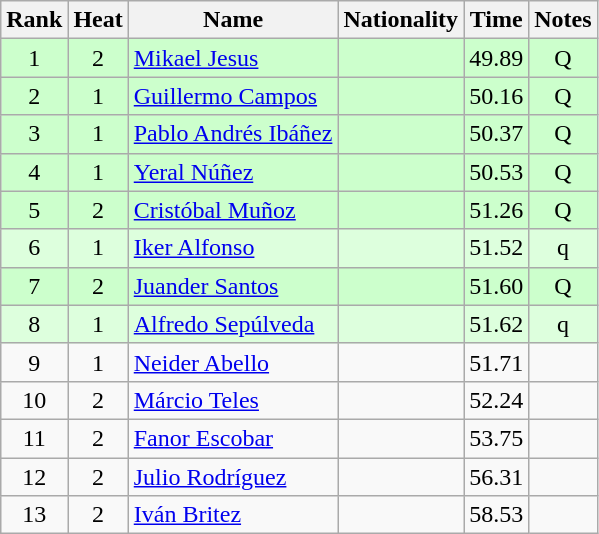<table class="wikitable sortable" style="text-align:center">
<tr>
<th>Rank</th>
<th>Heat</th>
<th>Name</th>
<th>Nationality</th>
<th>Time</th>
<th>Notes</th>
</tr>
<tr bgcolor=ccffcc>
<td>1</td>
<td>2</td>
<td align=left><a href='#'>Mikael Jesus</a></td>
<td align=left></td>
<td>49.89</td>
<td>Q</td>
</tr>
<tr bgcolor=ccffcc>
<td>2</td>
<td>1</td>
<td align=left><a href='#'>Guillermo Campos</a></td>
<td align=left></td>
<td>50.16</td>
<td>Q</td>
</tr>
<tr bgcolor=ccffcc>
<td>3</td>
<td>1</td>
<td align=left><a href='#'>Pablo Andrés Ibáñez</a></td>
<td align=left></td>
<td>50.37</td>
<td>Q</td>
</tr>
<tr bgcolor=ccffcc>
<td>4</td>
<td>1</td>
<td align=left><a href='#'>Yeral Núñez</a></td>
<td align=left></td>
<td>50.53</td>
<td>Q</td>
</tr>
<tr bgcolor=ccffcc>
<td>5</td>
<td>2</td>
<td align=left><a href='#'>Cristóbal Muñoz</a></td>
<td align=left></td>
<td>51.26</td>
<td>Q</td>
</tr>
<tr bgcolor=ddffdd>
<td>6</td>
<td>1</td>
<td align=left><a href='#'>Iker Alfonso</a></td>
<td align=left></td>
<td>51.52</td>
<td>q</td>
</tr>
<tr bgcolor=ccffcc>
<td>7</td>
<td>2</td>
<td align=left><a href='#'>Juander Santos</a></td>
<td align=left></td>
<td>51.60</td>
<td>Q</td>
</tr>
<tr bgcolor=ddffdd>
<td>8</td>
<td>1</td>
<td align=left><a href='#'>Alfredo Sepúlveda</a></td>
<td align=left></td>
<td>51.62</td>
<td>q</td>
</tr>
<tr>
<td>9</td>
<td>1</td>
<td align=left><a href='#'>Neider Abello</a></td>
<td align=left></td>
<td>51.71</td>
<td></td>
</tr>
<tr>
<td>10</td>
<td>2</td>
<td align=left><a href='#'>Márcio Teles</a></td>
<td align=left></td>
<td>52.24</td>
<td></td>
</tr>
<tr>
<td>11</td>
<td>2</td>
<td align=left><a href='#'>Fanor Escobar</a></td>
<td align=left></td>
<td>53.75</td>
<td><strong></strong></td>
</tr>
<tr>
<td>12</td>
<td>2</td>
<td align=left><a href='#'>Julio Rodríguez</a></td>
<td align=left></td>
<td>56.31</td>
<td></td>
</tr>
<tr>
<td>13</td>
<td>2</td>
<td align=left><a href='#'>Iván Britez</a></td>
<td align=left></td>
<td>58.53</td>
<td></td>
</tr>
</table>
